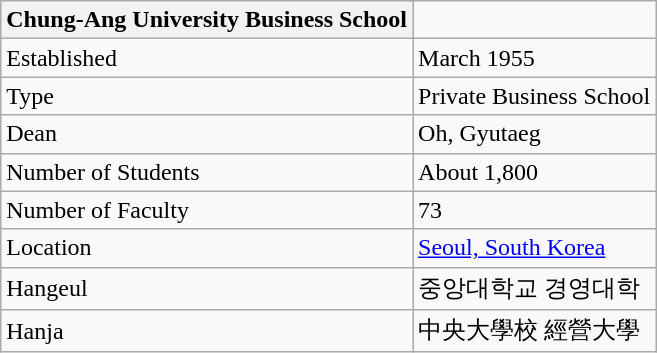<table class="wikitable">
<tr>
<th>Chung-Ang University Business School</th>
</tr>
<tr>
<td>Established</td>
<td>March 1955</td>
</tr>
<tr>
<td>Type</td>
<td>Private Business School</td>
</tr>
<tr>
<td>Dean</td>
<td>Oh, Gyutaeg</td>
</tr>
<tr>
<td>Number of Students</td>
<td>About 1,800</td>
</tr>
<tr>
<td>Number of Faculty</td>
<td>73</td>
</tr>
<tr>
<td>Location</td>
<td><a href='#'>Seoul, South Korea</a></td>
</tr>
<tr>
<td>Hangeul</td>
<td>중앙대학교 경영대학</td>
</tr>
<tr>
<td>Hanja</td>
<td>中央大學校 經營大學</td>
</tr>
</table>
